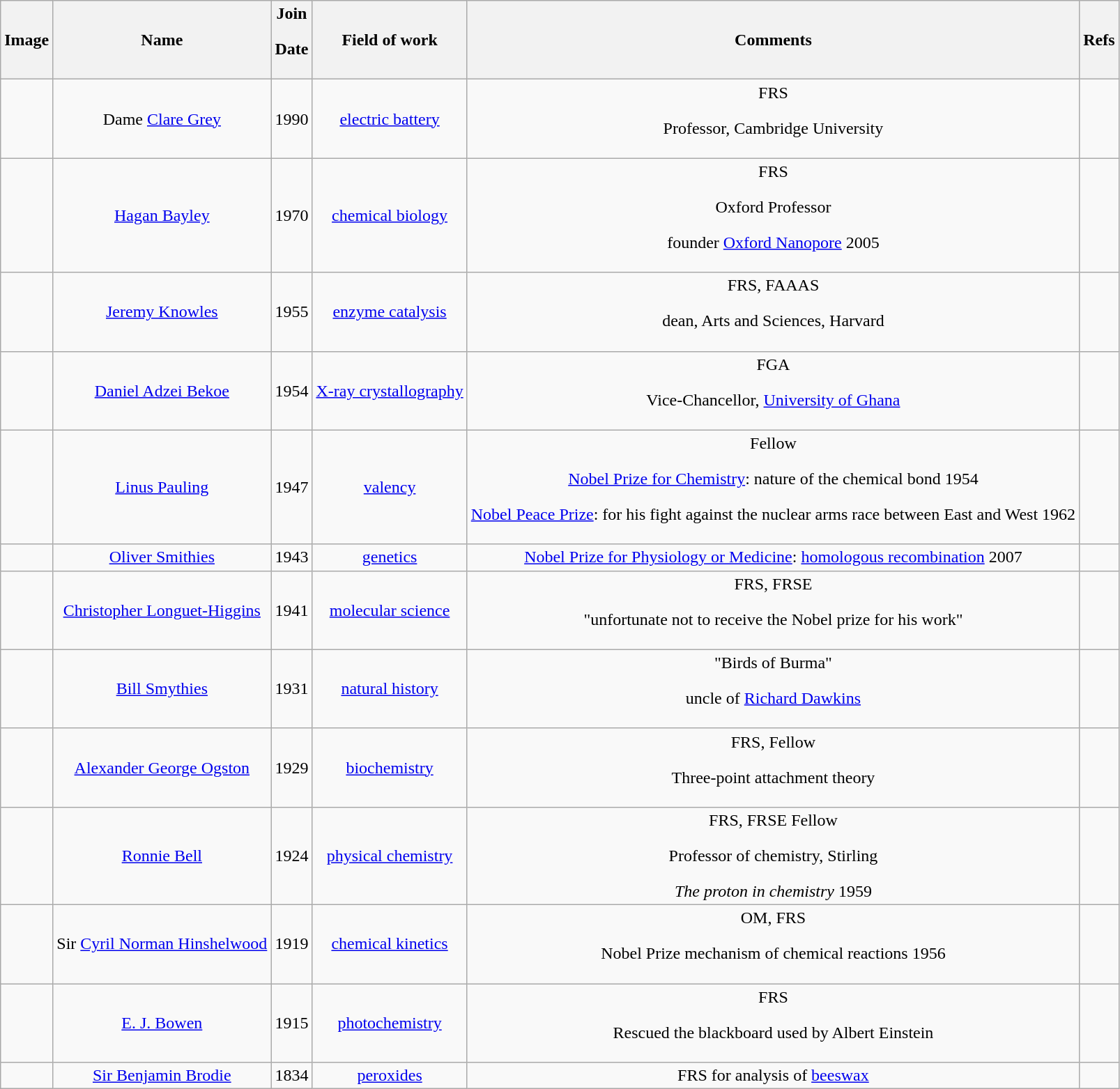<table class="wikitable sortable" style="text-align:center; border:none;">
<tr>
<th class="unsortable">Image</th>
<th>Name</th>
<th>Join<p>Date</p></th>
<th>Field of work</th>
<th>Comments</th>
<th>Refs</th>
</tr>
<tr>
<td></td>
<td>Dame <a href='#'>Clare Grey</a></td>
<td>1990</td>
<td><a href='#'>electric battery</a></td>
<td>FRS<p>Professor, Cambridge University</p></td>
<td></td>
</tr>
<tr>
<td></td>
<td><a href='#'>Hagan Bayley</a></td>
<td>1970</td>
<td><a href='#'>chemical biology</a></td>
<td>FRS<p>Oxford Professor</p><p> founder <a href='#'>Oxford Nanopore</a> 2005</p></td>
<td></td>
</tr>
<tr>
<td></td>
<td><a href='#'>Jeremy Knowles</a></td>
<td>1955</td>
<td><a href='#'>enzyme catalysis</a></td>
<td>FRS, FAAAS<p>dean, Arts and Sciences, Harvard</p></td>
<td></td>
</tr>
<tr>
<td></td>
<td><a href='#'>Daniel Adzei Bekoe</a></td>
<td>1954</td>
<td><a href='#'>X-ray crystallography</a></td>
<td>FGA<p> Vice-Chancellor, <a href='#'>University of Ghana</a></p></td>
<td></td>
</tr>
<tr>
<td></td>
<td><a href='#'>Linus Pauling</a></td>
<td>1947</td>
<td><a href='#'>valency</a></td>
<td>Fellow<p> <a href='#'>Nobel Prize for Chemistry</a>: nature of the chemical bond 1954</p><p> <a href='#'>Nobel Peace Prize</a>: for his fight against the nuclear arms race between East and West 1962</p></td>
<td></td>
</tr>
<tr>
<td></td>
<td><a href='#'>Oliver Smithies</a></td>
<td>1943</td>
<td><a href='#'>genetics</a></td>
<td><a href='#'>Nobel Prize for Physiology or Medicine</a>: <a href='#'>homologous recombination</a> 2007</td>
<td></td>
</tr>
<tr>
<td></td>
<td><a href='#'>Christopher Longuet-Higgins</a></td>
<td>1941</td>
<td><a href='#'>molecular science</a></td>
<td>FRS, FRSE<p>"unfortunate not to receive the Nobel prize for his work"</p></td>
<td></td>
</tr>
<tr>
<td></td>
<td><a href='#'>Bill Smythies</a></td>
<td>1931</td>
<td><a href='#'>natural history</a></td>
<td>"Birds of Burma"<p>uncle of <a href='#'>Richard Dawkins</a></p></td>
<td></td>
</tr>
<tr>
<td></td>
<td><a href='#'>Alexander George Ogston</a></td>
<td>1929</td>
<td><a href='#'>biochemistry</a></td>
<td>FRS, Fellow<p>Three-point attachment theory</p></td>
<td></td>
</tr>
<tr>
<td></td>
<td><a href='#'>Ronnie Bell</a></td>
<td>1924</td>
<td><a href='#'>physical chemistry</a></td>
<td>FRS, FRSE Fellow<p>Professor of chemistry, Stirling</p><em>The proton in chemistry</em> 1959</td>
<td></td>
</tr>
<tr>
<td></td>
<td>Sir <a href='#'>Cyril Norman Hinshelwood</a></td>
<td>1919</td>
<td><a href='#'>chemical kinetics</a></td>
<td>OM, FRS<p> Nobel Prize mechanism of chemical reactions 1956</p></td>
<td></td>
</tr>
<tr>
<td></td>
<td><a href='#'>E. J. Bowen</a></td>
<td>1915</td>
<td><a href='#'>photochemistry</a></td>
<td>FRS<p>Rescued the blackboard used by Albert Einstein</p></td>
<td></td>
</tr>
<tr>
<td></td>
<td><a href='#'>Sir Benjamin Brodie</a></td>
<td>1834</td>
<td><a href='#'>peroxides</a></td>
<td>FRS for analysis of <a href='#'>beeswax</a></td>
<td><br></td>
</tr>
</table>
